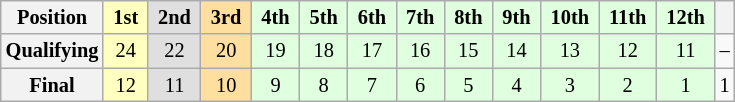<table class="wikitable" style="font-size:85%; text-align:center">
<tr>
<th>Position</th>
<td style="background:#ffffbf;"> <strong>1st</strong> </td>
<td style="background:#dfdfdf;"> <strong>2nd</strong> </td>
<td style="background:#ffdf9f;"> <strong>3rd</strong> </td>
<td style="background:#dfffdf;"> <strong>4th</strong> </td>
<td style="background:#dfffdf;"> <strong>5th</strong> </td>
<td style="background:#dfffdf;"> <strong>6th</strong> </td>
<td style="background:#dfffdf;"> <strong>7th</strong> </td>
<td style="background:#dfffdf;"> <strong>8th</strong> </td>
<td style="background:#dfffdf;"> <strong>9th</strong> </td>
<td style="background:#dfffdf;"> <strong>10th</strong> </td>
<td style="background:#dfffdf;"> <strong>11th</strong> </td>
<td style="background:#dfffdf;"> <strong>12th</strong> </td>
<th></th>
</tr>
<tr>
<th>Qualifying</th>
<td style="background:#ffffbf;">24</td>
<td style="background:#dfdfdf;">22</td>
<td style="background:#ffdf9f;">20</td>
<td style="background:#dfffdf;">19</td>
<td style="background:#dfffdf;">18</td>
<td style="background:#dfffdf;">17</td>
<td style="background:#dfffdf;">16</td>
<td style="background:#dfffdf;">15</td>
<td style="background:#dfffdf;">14</td>
<td style="background:#dfffdf;">13</td>
<td style="background:#dfffdf;">12</td>
<td style="background:#dfffdf;">11</td>
<td>–</td>
</tr>
<tr>
<th>Final</th>
<td style="background:#ffffbf;">12</td>
<td style="background:#dfdfdf;">11</td>
<td style="background:#ffdf9f;">10</td>
<td style="background:#dfffdf;">9</td>
<td style="background:#dfffdf;">8</td>
<td style="background:#dfffdf;">7</td>
<td style="background:#dfffdf;">6</td>
<td style="background:#dfffdf;">5</td>
<td style="background:#dfffdf;">4</td>
<td style="background:#dfffdf;">3</td>
<td style="background:#dfffdf;">2</td>
<td style="background:#dfffdf;">1</td>
<td>1</td>
</tr>
</table>
